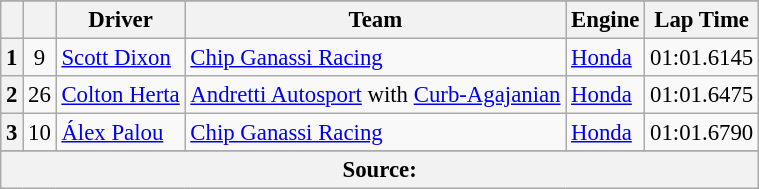<table class="wikitable" style="font-size:95%;">
<tr>
</tr>
<tr>
<th></th>
<th></th>
<th>Driver</th>
<th>Team</th>
<th>Engine</th>
<th>Lap Time</th>
</tr>
<tr>
<th>1</th>
<td align="center">9</td>
<td> <a href='#'>Scott Dixon</a></td>
<td><a href='#'>Chip Ganassi Racing</a></td>
<td><a href='#'>Honda</a></td>
<td>01:01.6145</td>
</tr>
<tr>
<th>2</th>
<td align="center">26</td>
<td> <a href='#'>Colton Herta</a> <strong></strong></td>
<td><a href='#'>Andretti Autosport</a> with <a href='#'>Curb-Agajanian</a></td>
<td><a href='#'>Honda</a></td>
<td>01:01.6475</td>
</tr>
<tr>
<th>3</th>
<td align="center">10</td>
<td> <a href='#'>Álex Palou</a></td>
<td><a href='#'>Chip Ganassi Racing</a></td>
<td><a href='#'>Honda</a></td>
<td>01:01.6790</td>
</tr>
<tr>
</tr>
<tr class="sortbottom">
<th colspan="6">Source:</th>
</tr>
</table>
